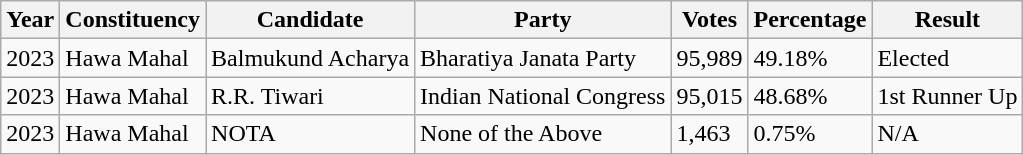<table class="wikitable">
<tr>
<th>Year</th>
<th>Constituency</th>
<th>Candidate</th>
<th>Party</th>
<th>Votes</th>
<th>Percentage</th>
<th>Result</th>
</tr>
<tr>
<td>2023</td>
<td>Hawa Mahal</td>
<td>Balmukund Acharya</td>
<td>Bharatiya Janata Party</td>
<td>95,989</td>
<td>49.18%</td>
<td>Elected</td>
</tr>
<tr>
<td>2023</td>
<td>Hawa Mahal</td>
<td>R.R. Tiwari</td>
<td>Indian National Congress</td>
<td>95,015</td>
<td>48.68%</td>
<td>1st Runner Up</td>
</tr>
<tr>
<td>2023</td>
<td>Hawa Mahal</td>
<td>NOTA</td>
<td>None of the Above</td>
<td>1,463</td>
<td>0.75%</td>
<td>N/A</td>
</tr>
</table>
